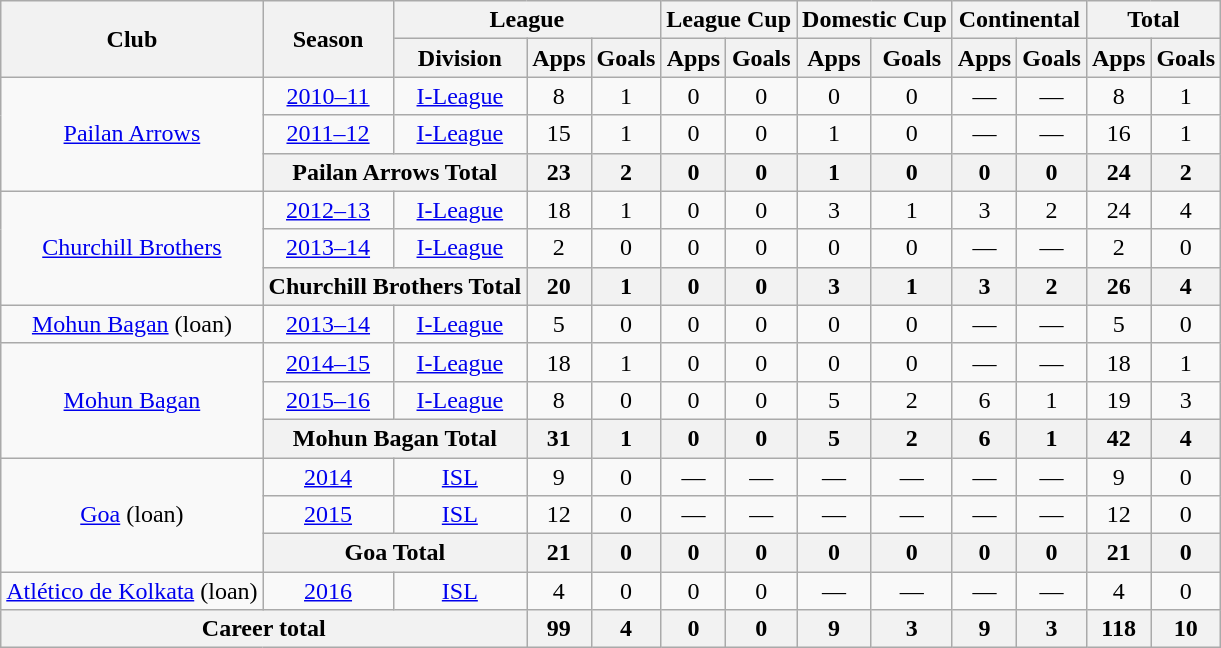<table class="wikitable" style="text-align: center;">
<tr>
<th rowspan="2">Club</th>
<th rowspan="2">Season</th>
<th colspan="3">League</th>
<th colspan="2">League Cup</th>
<th colspan="2">Domestic Cup</th>
<th colspan="2">Continental</th>
<th colspan="2">Total</th>
</tr>
<tr>
<th>Division</th>
<th>Apps</th>
<th>Goals</th>
<th>Apps</th>
<th>Goals</th>
<th>Apps</th>
<th>Goals</th>
<th>Apps</th>
<th>Goals</th>
<th>Apps</th>
<th>Goals</th>
</tr>
<tr>
<td rowspan="3"><a href='#'>Pailan Arrows</a></td>
<td><a href='#'>2010–11</a></td>
<td><a href='#'>I-League</a></td>
<td>8</td>
<td>1</td>
<td>0</td>
<td>0</td>
<td>0</td>
<td>0</td>
<td>—</td>
<td>—</td>
<td>8</td>
<td>1</td>
</tr>
<tr>
<td><a href='#'>2011–12</a></td>
<td><a href='#'>I-League</a></td>
<td>15</td>
<td>1</td>
<td>0</td>
<td>0</td>
<td>1</td>
<td>0</td>
<td>—</td>
<td>—</td>
<td>16</td>
<td>1</td>
</tr>
<tr>
<th colspan="2">Pailan Arrows Total</th>
<th>23</th>
<th>2</th>
<th>0</th>
<th>0</th>
<th>1</th>
<th>0</th>
<th>0</th>
<th>0</th>
<th>24</th>
<th>2</th>
</tr>
<tr>
<td rowspan="3"><a href='#'>Churchill Brothers</a></td>
<td><a href='#'>2012–13</a></td>
<td><a href='#'>I-League</a></td>
<td>18</td>
<td>1</td>
<td>0</td>
<td>0</td>
<td>3</td>
<td>1</td>
<td>3</td>
<td>2</td>
<td>24</td>
<td>4</td>
</tr>
<tr>
<td><a href='#'>2013–14</a></td>
<td><a href='#'>I-League</a></td>
<td>2</td>
<td>0</td>
<td>0</td>
<td>0</td>
<td>0</td>
<td>0</td>
<td>—</td>
<td>—</td>
<td>2</td>
<td>0</td>
</tr>
<tr>
<th colspan="2">Churchill Brothers Total</th>
<th>20</th>
<th>1</th>
<th>0</th>
<th>0</th>
<th>3</th>
<th>1</th>
<th>3</th>
<th>2</th>
<th>26</th>
<th>4</th>
</tr>
<tr>
<td rowspan="1"><a href='#'>Mohun Bagan</a> (loan)</td>
<td><a href='#'>2013–14</a></td>
<td><a href='#'>I-League</a></td>
<td>5</td>
<td>0</td>
<td>0</td>
<td>0</td>
<td>0</td>
<td>0</td>
<td>—</td>
<td>—</td>
<td>5</td>
<td>0</td>
</tr>
<tr>
<td rowspan="3"><a href='#'>Mohun Bagan</a></td>
<td><a href='#'>2014–15</a></td>
<td><a href='#'>I-League</a></td>
<td>18</td>
<td>1</td>
<td>0</td>
<td>0</td>
<td>0</td>
<td>0</td>
<td>—</td>
<td>—</td>
<td>18</td>
<td>1</td>
</tr>
<tr>
<td><a href='#'>2015–16</a></td>
<td><a href='#'>I-League</a></td>
<td>8</td>
<td>0</td>
<td>0</td>
<td>0</td>
<td>5</td>
<td>2</td>
<td>6</td>
<td>1</td>
<td>19</td>
<td>3</td>
</tr>
<tr>
<th colspan="2">Mohun Bagan Total</th>
<th>31</th>
<th>1</th>
<th>0</th>
<th>0</th>
<th>5</th>
<th>2</th>
<th>6</th>
<th>1</th>
<th>42</th>
<th>4</th>
</tr>
<tr>
<td rowspan="3"><a href='#'>Goa</a> (loan)</td>
<td><a href='#'>2014</a></td>
<td><a href='#'>ISL</a></td>
<td>9</td>
<td>0</td>
<td>—</td>
<td>—</td>
<td>—</td>
<td>—</td>
<td>—</td>
<td>—</td>
<td>9</td>
<td>0</td>
</tr>
<tr>
<td><a href='#'>2015</a></td>
<td><a href='#'>ISL</a></td>
<td>12</td>
<td>0</td>
<td>—</td>
<td>—</td>
<td>—</td>
<td>—</td>
<td>—</td>
<td>—</td>
<td>12</td>
<td>0</td>
</tr>
<tr>
<th colspan="2">Goa Total</th>
<th>21</th>
<th>0</th>
<th>0</th>
<th>0</th>
<th>0</th>
<th>0</th>
<th>0</th>
<th>0</th>
<th>21</th>
<th>0</th>
</tr>
<tr>
<td rowspan="1"><a href='#'>Atlético de Kolkata</a> (loan)</td>
<td><a href='#'>2016</a></td>
<td><a href='#'>ISL</a></td>
<td>4</td>
<td>0</td>
<td>0</td>
<td>0</td>
<td>—</td>
<td>—</td>
<td>—</td>
<td>—</td>
<td>4</td>
<td>0</td>
</tr>
<tr>
<th colspan="3">Career total</th>
<th>99</th>
<th>4</th>
<th>0</th>
<th>0</th>
<th>9</th>
<th>3</th>
<th>9</th>
<th>3</th>
<th>118</th>
<th>10</th>
</tr>
</table>
